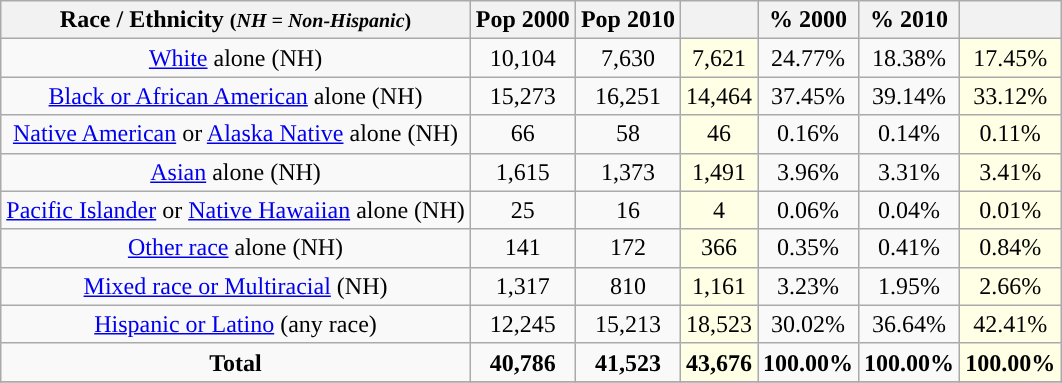<table class="wikitable" style="text-align:center;">
<tr>
<th>Race / Ethnicity <small>(<em>NH = Non-Hispanic</em>)</small></th>
<th>Pop 2000</th>
<th>Pop 2010</th>
<th></th>
<th>% 2000</th>
<th>% 2010</th>
<th></th>
</tr>
<tr>
<td><a href='#'>White</a> alone (NH)</td>
<td>10,104</td>
<td>7,630</td>
<td style='background: #ffffe6;'>7,621</td>
<td>24.77%</td>
<td>18.38%</td>
<td style='background: #ffffe6;'>17.45%</td>
</tr>
<tr>
<td><a href='#'>Black or African American</a> alone (NH)</td>
<td>15,273</td>
<td>16,251</td>
<td style='background: #ffffe6;'>14,464</td>
<td>37.45%</td>
<td>39.14%</td>
<td style='background: #ffffe6;'>33.12%</td>
</tr>
<tr>
<td><a href='#'>Native American</a> or <a href='#'>Alaska Native</a> alone (NH)</td>
<td>66</td>
<td>58</td>
<td style='background: #ffffe6;'>46</td>
<td>0.16%</td>
<td>0.14%</td>
<td style='background: #ffffe6;'>0.11%</td>
</tr>
<tr>
<td><a href='#'>Asian</a> alone (NH)</td>
<td>1,615</td>
<td>1,373</td>
<td style='background: #ffffe6;'>1,491</td>
<td>3.96%</td>
<td>3.31%</td>
<td style='background: #ffffe6;'>3.41%</td>
</tr>
<tr>
<td><a href='#'>Pacific Islander</a> or <a href='#'>Native Hawaiian</a> alone (NH)</td>
<td>25</td>
<td>16</td>
<td style='background: #ffffe6;'>4</td>
<td>0.06%</td>
<td>0.04%</td>
<td style='background: #ffffe6;'>0.01%</td>
</tr>
<tr>
<td><a href='#'>Other race</a> alone (NH)</td>
<td>141</td>
<td>172</td>
<td style='background: #ffffe6;'>366</td>
<td>0.35%</td>
<td>0.41%</td>
<td style='background: #ffffe6;'>0.84%</td>
</tr>
<tr>
<td><a href='#'>Mixed race or Multiracial</a> (NH)</td>
<td>1,317</td>
<td>810</td>
<td style='background: #ffffe6;'>1,161</td>
<td>3.23%</td>
<td>1.95%</td>
<td style='background: #ffffe6;'>2.66%</td>
</tr>
<tr>
<td><a href='#'>Hispanic or Latino</a> (any race)</td>
<td>12,245</td>
<td>15,213</td>
<td style='background: #ffffe6;'>18,523</td>
<td>30.02%</td>
<td>36.64%</td>
<td style='background: #ffffe6;'>42.41%</td>
</tr>
<tr>
<td><strong>Total</strong></td>
<td><strong>40,786</strong></td>
<td><strong>41,523</strong></td>
<td style='background: #ffffe6;'><strong>43,676</strong></td>
<td><strong>100.00%</strong></td>
<td><strong>100.00%</strong></td>
<td style='background: #ffffe6;'><strong>100.00%</strong></td>
</tr>
<tr>
</tr>
</table>
